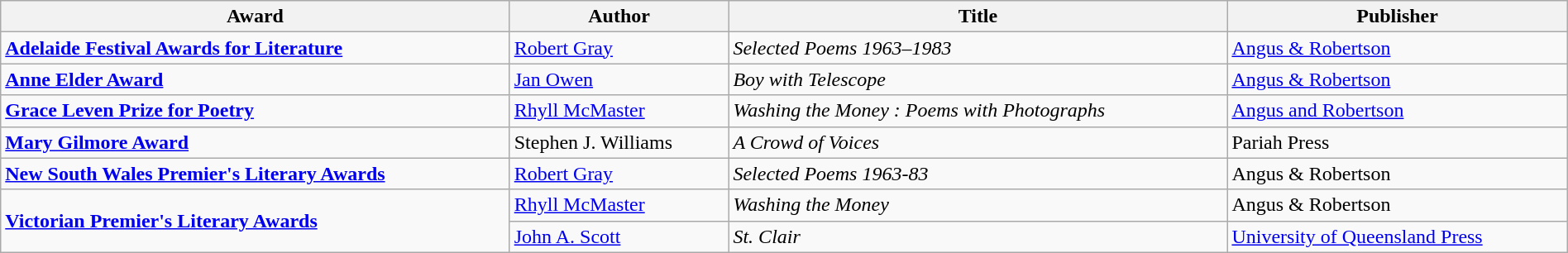<table class="wikitable" width=100%>
<tr>
<th>Award</th>
<th>Author</th>
<th>Title</th>
<th>Publisher</th>
</tr>
<tr>
<td><strong><a href='#'>Adelaide Festival Awards for Literature</a></strong></td>
<td><a href='#'>Robert Gray</a></td>
<td><em>Selected Poems 1963–1983</em></td>
<td><a href='#'>Angus & Robertson</a></td>
</tr>
<tr>
<td><strong><a href='#'>Anne Elder Award</a></strong></td>
<td><a href='#'>Jan Owen</a></td>
<td><em>Boy with Telescope</em></td>
<td><a href='#'>Angus & Robertson</a></td>
</tr>
<tr>
<td><strong><a href='#'>Grace Leven Prize for Poetry</a></strong></td>
<td><a href='#'>Rhyll McMaster</a></td>
<td><em>Washing the Money : Poems with Photographs</em></td>
<td><a href='#'>Angus and Robertson</a></td>
</tr>
<tr>
<td><strong><a href='#'>Mary Gilmore Award</a></strong></td>
<td>Stephen J. Williams</td>
<td><em>A Crowd of Voices</em></td>
<td>Pariah Press</td>
</tr>
<tr>
<td><strong><a href='#'>New South Wales Premier's Literary Awards</a></strong></td>
<td><a href='#'>Robert Gray</a></td>
<td><em>Selected Poems 1963-83</em></td>
<td>Angus & Robertson</td>
</tr>
<tr>
<td rowspan=2><strong><a href='#'>Victorian Premier's Literary Awards</a></strong></td>
<td><a href='#'>Rhyll McMaster</a></td>
<td><em>Washing the Money</em></td>
<td>Angus & Robertson</td>
</tr>
<tr>
<td><a href='#'>John A. Scott</a></td>
<td><em>St. Clair</em></td>
<td><a href='#'>University of Queensland Press</a></td>
</tr>
</table>
